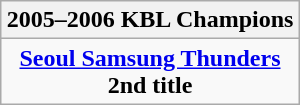<table class=wikitable style="text-align:center; margin:auto">
<tr>
<th>2005–2006 KBL Champions</th>
</tr>
<tr>
<td><strong><a href='#'>Seoul Samsung Thunders</a></strong><br><strong>2nd title</strong></td>
</tr>
</table>
